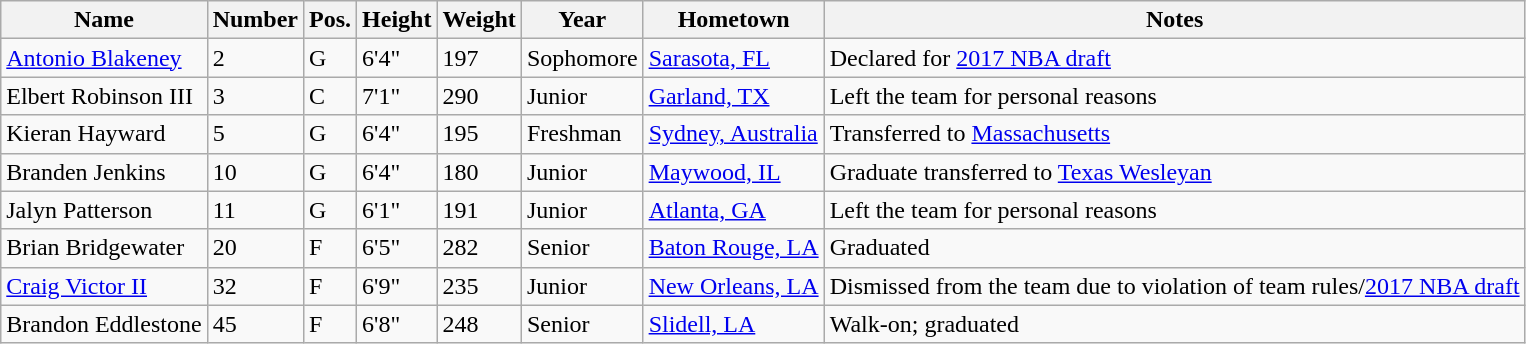<table class="wikitable sortable" border="1">
<tr>
<th>Name</th>
<th>Number</th>
<th>Pos.</th>
<th>Height</th>
<th>Weight</th>
<th>Year</th>
<th>Hometown</th>
<th class="unsortable">Notes</th>
</tr>
<tr>
<td><a href='#'>Antonio Blakeney</a></td>
<td>2</td>
<td>G</td>
<td>6'4"</td>
<td>197</td>
<td>Sophomore</td>
<td><a href='#'>Sarasota, FL</a></td>
<td>Declared for <a href='#'>2017 NBA draft</a></td>
</tr>
<tr>
<td>Elbert Robinson III</td>
<td>3</td>
<td>C</td>
<td>7'1"</td>
<td>290</td>
<td>Junior</td>
<td><a href='#'>Garland, TX</a></td>
<td>Left the team for personal reasons</td>
</tr>
<tr>
<td>Kieran Hayward</td>
<td>5</td>
<td>G</td>
<td>6'4"</td>
<td>195</td>
<td>Freshman</td>
<td><a href='#'>Sydney, Australia</a></td>
<td>Transferred to <a href='#'>Massachusetts</a></td>
</tr>
<tr>
<td>Branden Jenkins</td>
<td>10</td>
<td>G</td>
<td>6'4"</td>
<td>180</td>
<td>Junior</td>
<td><a href='#'>Maywood, IL</a></td>
<td>Graduate transferred to <a href='#'>Texas Wesleyan</a></td>
</tr>
<tr>
<td>Jalyn Patterson</td>
<td>11</td>
<td>G</td>
<td>6'1"</td>
<td>191</td>
<td>Junior</td>
<td><a href='#'>Atlanta, GA</a></td>
<td>Left the team for personal reasons</td>
</tr>
<tr>
<td>Brian Bridgewater</td>
<td>20</td>
<td>F</td>
<td>6'5"</td>
<td>282</td>
<td>Senior</td>
<td><a href='#'>Baton Rouge, LA</a></td>
<td>Graduated</td>
</tr>
<tr>
<td><a href='#'>Craig Victor II</a></td>
<td>32</td>
<td>F</td>
<td>6'9"</td>
<td>235</td>
<td>Junior</td>
<td><a href='#'>New Orleans, LA</a></td>
<td>Dismissed from the team due to violation of team rules/<a href='#'>2017 NBA draft</a></td>
</tr>
<tr>
<td>Brandon Eddlestone</td>
<td>45</td>
<td>F</td>
<td>6'8"</td>
<td>248</td>
<td>Senior</td>
<td><a href='#'>Slidell, LA</a></td>
<td>Walk-on; graduated</td>
</tr>
</table>
